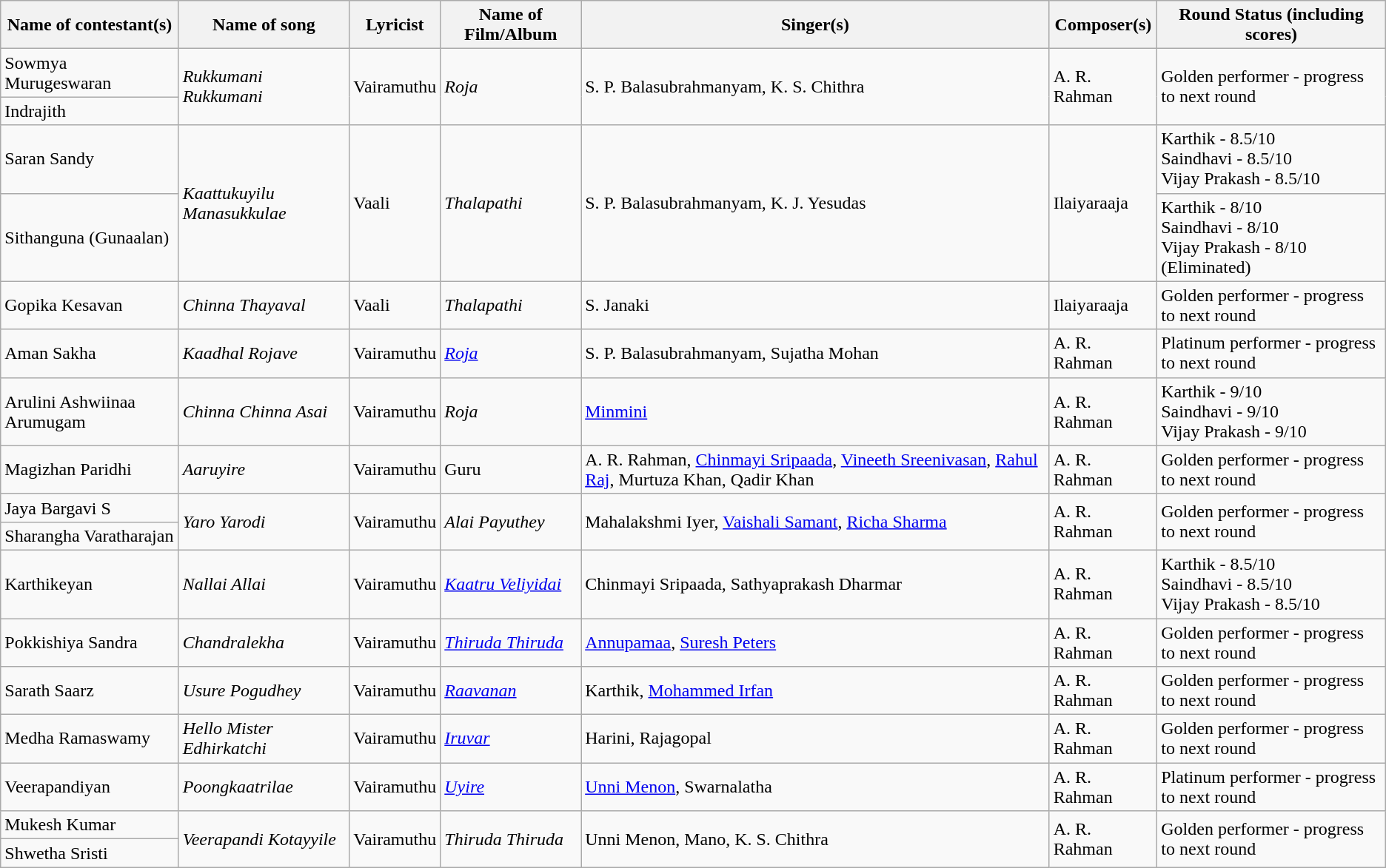<table class="wikitable">
<tr>
<th>Name of contestant(s)</th>
<th>Name of song</th>
<th>Lyricist</th>
<th>Name of Film/Album</th>
<th>Singer(s)</th>
<th>Composer(s)</th>
<th>Round Status (including scores)</th>
</tr>
<tr>
<td>Sowmya Murugeswaran</td>
<td rowspan="2"><em>Rukkumani Rukkumani</em></td>
<td rowspan="2">Vairamuthu</td>
<td rowspan="2"><em>Roja</em></td>
<td rowspan="2">S. P. Balasubrahmanyam, K. S. Chithra</td>
<td rowspan="2">A. R. Rahman</td>
<td rowspan="2">Golden performer - progress to next round</td>
</tr>
<tr>
<td>Indrajith</td>
</tr>
<tr>
<td>Saran Sandy</td>
<td rowspan="2"><em>Kaattukuyilu Manasukkulae</em></td>
<td rowspan="2">Vaali</td>
<td rowspan="2"><em>Thalapathi</em></td>
<td rowspan="2">S. P. Balasubrahmanyam, K. J. Yesudas</td>
<td rowspan="2">Ilaiyaraaja</td>
<td>Karthik - 8.5/10<br>Saindhavi - 8.5/10<br>Vijay Prakash - 8.5/10</td>
</tr>
<tr>
<td>Sithanguna (Gunaalan)</td>
<td>Karthik - 8/10<br>Saindhavi - 8/10<br>Vijay Prakash - 8/10<br>(Eliminated)</td>
</tr>
<tr>
<td>Gopika Kesavan</td>
<td><em>Chinna Thayaval</em></td>
<td>Vaali</td>
<td><em>Thalapathi</em></td>
<td>S. Janaki</td>
<td>Ilaiyaraaja</td>
<td>Golden performer - progress to next round</td>
</tr>
<tr>
<td>Aman Sakha</td>
<td><em>Kaadhal Rojave</em></td>
<td>Vairamuthu</td>
<td><a href='#'><em>Roja</em></a></td>
<td>S. P. Balasubrahmanyam, Sujatha Mohan</td>
<td>A. R. Rahman</td>
<td>Platinum performer - progress to next round</td>
</tr>
<tr>
<td>Arulini Ashwiinaa Arumugam</td>
<td><em>Chinna Chinna Asai</em></td>
<td>Vairamuthu</td>
<td><em>Roja</em></td>
<td><a href='#'>Minmini</a></td>
<td>A. R. Rahman</td>
<td>Karthik - 9/10<br>Saindhavi - 9/10<br>Vijay Prakash - 9/10</td>
</tr>
<tr>
<td>Magizhan Paridhi</td>
<td><em>Aaruyire</em></td>
<td>Vairamuthu</td>
<td>Guru</td>
<td>A. R. Rahman, <a href='#'>Chinmayi Sripaada</a>, <a href='#'>Vineeth Sreenivasan</a>, <a href='#'>Rahul Raj</a>, Murtuza Khan, Qadir Khan</td>
<td>A. R. Rahman</td>
<td>Golden performer - progress to next round</td>
</tr>
<tr>
<td>Jaya Bargavi S</td>
<td rowspan="2"><em>Yaro Yarodi</em></td>
<td rowspan="2">Vairamuthu</td>
<td rowspan="2"><em>Alai Payuthey</em></td>
<td rowspan="2">Mahalakshmi Iyer, <a href='#'>Vaishali Samant</a>, <a href='#'>Richa Sharma</a></td>
<td rowspan="2">A. R. Rahman</td>
<td rowspan="2">Golden performer - progress to next round</td>
</tr>
<tr>
<td>Sharangha Varatharajan</td>
</tr>
<tr>
<td>Karthikeyan</td>
<td><em>Nallai Allai</em></td>
<td>Vairamuthu</td>
<td><a href='#'><em>Kaatru Veliyidai</em></a></td>
<td>Chinmayi Sripaada, Sathyaprakash Dharmar</td>
<td>A. R. Rahman</td>
<td>Karthik - 8.5/10<br>Saindhavi - 8.5/10<br>Vijay Prakash - 8.5/10</td>
</tr>
<tr>
<td>Pokkishiya Sandra</td>
<td><em>Chandralekha</em></td>
<td>Vairamuthu</td>
<td><a href='#'><em>Thiruda Thiruda</em></a></td>
<td><a href='#'>Annupamaa</a>, <a href='#'>Suresh Peters</a></td>
<td>A. R. Rahman</td>
<td>Golden performer - progress to next round</td>
</tr>
<tr>
<td>Sarath Saarz</td>
<td><em>Usure Pogudhey</em></td>
<td>Vairamuthu</td>
<td><a href='#'><em>Raavanan</em></a></td>
<td>Karthik, <a href='#'>Mohammed Irfan</a></td>
<td>A. R. Rahman</td>
<td>Golden performer - progress to next round</td>
</tr>
<tr>
<td>Medha Ramaswamy</td>
<td><em>Hello Mister Edhirkatchi</em></td>
<td>Vairamuthu</td>
<td><a href='#'><em>Iruvar</em></a></td>
<td>Harini, Rajagopal</td>
<td>A. R. Rahman</td>
<td>Golden performer - progress to next round</td>
</tr>
<tr>
<td>Veerapandiyan</td>
<td><em>Poongkaatrilae</em></td>
<td>Vairamuthu</td>
<td><a href='#'><em>Uyire</em></a></td>
<td><a href='#'>Unni Menon</a>, Swarnalatha</td>
<td>A. R. Rahman</td>
<td>Platinum performer - progress to next round</td>
</tr>
<tr>
<td>Mukesh Kumar</td>
<td rowspan="2"><em>Veerapandi Kotayyile</em></td>
<td rowspan="2">Vairamuthu</td>
<td rowspan="2"><em>Thiruda Thiruda</em></td>
<td rowspan="2">Unni Menon, Mano, K. S. Chithra</td>
<td rowspan="2">A. R. Rahman</td>
<td rowspan="2">Golden performer - progress to next round</td>
</tr>
<tr>
<td>Shwetha Sristi</td>
</tr>
</table>
